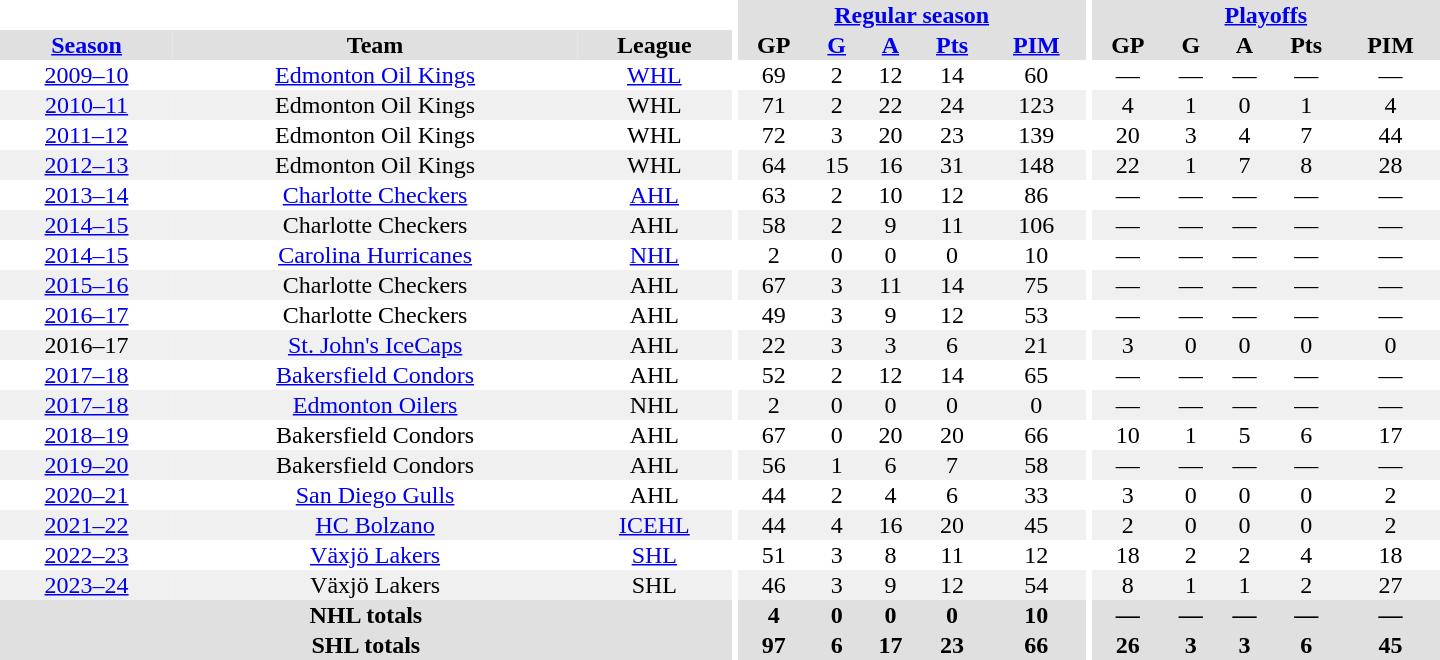<table border="0" cellpadding="1" cellspacing="0" style="text-align:center; width:60em">
<tr bgcolor="#e0e0e0">
<th colspan="3" bgcolor="#ffffff"></th>
<th rowspan="99" bgcolor="#ffffff"></th>
<th colspan="5"><a href='#'>Regular season</a></th>
<th rowspan="99" bgcolor="#ffffff"></th>
<th colspan="5"><a href='#'>Playoffs</a></th>
</tr>
<tr bgcolor="#e0e0e0">
<th><a href='#'>Season</a></th>
<th>Team</th>
<th>League</th>
<th>GP</th>
<th><a href='#'>G</a></th>
<th><a href='#'>A</a></th>
<th><a href='#'>Pts</a></th>
<th><a href='#'>PIM</a></th>
<th>GP</th>
<th>G</th>
<th>A</th>
<th>Pts</th>
<th>PIM</th>
</tr>
<tr>
<td><a href='#'>2009–10</a></td>
<td><a href='#'>Edmonton Oil Kings</a></td>
<td><a href='#'>WHL</a></td>
<td>69</td>
<td>2</td>
<td>12</td>
<td>14</td>
<td>60</td>
<td>—</td>
<td>—</td>
<td>—</td>
<td>—</td>
<td>—</td>
</tr>
<tr bgcolor="#f0f0f0">
<td><a href='#'>2010–11</a></td>
<td>Edmonton Oil Kings</td>
<td>WHL</td>
<td>71</td>
<td>2</td>
<td>22</td>
<td>24</td>
<td>123</td>
<td>4</td>
<td>1</td>
<td>0</td>
<td>1</td>
<td>4</td>
</tr>
<tr>
<td><a href='#'>2011–12</a></td>
<td>Edmonton Oil Kings</td>
<td>WHL</td>
<td>72</td>
<td>3</td>
<td>20</td>
<td>23</td>
<td>139</td>
<td>20</td>
<td>3</td>
<td>4</td>
<td>7</td>
<td>44</td>
</tr>
<tr bgcolor="#f0f0f0">
<td><a href='#'>2012–13</a></td>
<td>Edmonton Oil Kings</td>
<td>WHL</td>
<td>64</td>
<td>15</td>
<td>16</td>
<td>31</td>
<td>148</td>
<td>22</td>
<td>1</td>
<td>7</td>
<td>8</td>
<td>28</td>
</tr>
<tr>
<td><a href='#'>2013–14</a></td>
<td><a href='#'>Charlotte Checkers</a></td>
<td><a href='#'>AHL</a></td>
<td>63</td>
<td>2</td>
<td>10</td>
<td>12</td>
<td>86</td>
<td>—</td>
<td>—</td>
<td>—</td>
<td>—</td>
<td>—</td>
</tr>
<tr bgcolor="#f0f0f0">
<td><a href='#'>2014–15</a></td>
<td>Charlotte Checkers</td>
<td>AHL</td>
<td>58</td>
<td>2</td>
<td>9</td>
<td>11</td>
<td>106</td>
<td>—</td>
<td>—</td>
<td>—</td>
<td>—</td>
<td>—</td>
</tr>
<tr>
<td><a href='#'>2014–15</a></td>
<td><a href='#'>Carolina Hurricanes</a></td>
<td><a href='#'>NHL</a></td>
<td>2</td>
<td>0</td>
<td>0</td>
<td>0</td>
<td>10</td>
<td>—</td>
<td>—</td>
<td>—</td>
<td>—</td>
<td>—</td>
</tr>
<tr bgcolor="#f0f0f0">
<td><a href='#'>2015–16</a></td>
<td>Charlotte Checkers</td>
<td>AHL</td>
<td>67</td>
<td>3</td>
<td>11</td>
<td>14</td>
<td>75</td>
<td>—</td>
<td>—</td>
<td>—</td>
<td>—</td>
<td>—</td>
</tr>
<tr>
<td><a href='#'>2016–17</a></td>
<td>Charlotte Checkers</td>
<td>AHL</td>
<td>49</td>
<td>3</td>
<td>9</td>
<td>12</td>
<td>53</td>
<td>—</td>
<td>—</td>
<td>—</td>
<td>—</td>
<td>—</td>
</tr>
<tr bgcolor="#f0f0f0">
<td>2016–17</td>
<td><a href='#'>St. John's IceCaps</a></td>
<td>AHL</td>
<td>22</td>
<td>3</td>
<td>3</td>
<td>6</td>
<td>21</td>
<td>3</td>
<td>0</td>
<td>0</td>
<td>0</td>
<td>0</td>
</tr>
<tr>
<td><a href='#'>2017–18</a></td>
<td><a href='#'>Bakersfield Condors</a></td>
<td>AHL</td>
<td>52</td>
<td>2</td>
<td>12</td>
<td>14</td>
<td>65</td>
<td>—</td>
<td>—</td>
<td>—</td>
<td>—</td>
<td>—</td>
</tr>
<tr bgcolor="#f0f0f0">
<td><a href='#'>2017–18</a></td>
<td><a href='#'>Edmonton Oilers</a></td>
<td>NHL</td>
<td>2</td>
<td>0</td>
<td>0</td>
<td>0</td>
<td>0</td>
<td>—</td>
<td>—</td>
<td>—</td>
<td>—</td>
<td>—</td>
</tr>
<tr>
<td><a href='#'>2018–19</a></td>
<td>Bakersfield Condors</td>
<td>AHL</td>
<td>67</td>
<td>0</td>
<td>20</td>
<td>20</td>
<td>66</td>
<td>10</td>
<td>1</td>
<td>5</td>
<td>6</td>
<td>17</td>
</tr>
<tr bgcolor="#f0f0f0">
<td><a href='#'>2019–20</a></td>
<td>Bakersfield Condors</td>
<td>AHL</td>
<td>56</td>
<td>1</td>
<td>6</td>
<td>7</td>
<td>58</td>
<td>—</td>
<td>—</td>
<td>—</td>
<td>—</td>
<td>—</td>
</tr>
<tr>
<td><a href='#'>2020–21</a></td>
<td><a href='#'>San Diego Gulls</a></td>
<td>AHL</td>
<td>44</td>
<td>2</td>
<td>4</td>
<td>6</td>
<td>33</td>
<td>3</td>
<td>0</td>
<td>0</td>
<td>0</td>
<td>2</td>
</tr>
<tr bgcolor="#f0f0f0">
<td><a href='#'>2021–22</a></td>
<td><a href='#'>HC Bolzano</a></td>
<td><a href='#'>ICEHL</a></td>
<td>44</td>
<td>4</td>
<td>16</td>
<td>20</td>
<td>45</td>
<td>2</td>
<td>0</td>
<td>0</td>
<td>0</td>
<td>2</td>
</tr>
<tr>
<td><a href='#'>2022–23</a></td>
<td><a href='#'>Växjö Lakers</a></td>
<td><a href='#'>SHL</a></td>
<td>51</td>
<td>3</td>
<td>8</td>
<td>11</td>
<td>12</td>
<td>18</td>
<td>2</td>
<td>2</td>
<td>4</td>
<td>18</td>
</tr>
<tr bgcolor="#f0f0f0">
<td><a href='#'>2023–24</a></td>
<td>Växjö Lakers</td>
<td>SHL</td>
<td>46</td>
<td>3</td>
<td>9</td>
<td>12</td>
<td>54</td>
<td>8</td>
<td>1</td>
<td>1</td>
<td>2</td>
<td>27</td>
</tr>
<tr bgcolor="#e0e0e0">
<th colspan="3">NHL totals</th>
<th>4</th>
<th>0</th>
<th>0</th>
<th>0</th>
<th>10</th>
<th>—</th>
<th>—</th>
<th>—</th>
<th>—</th>
<th>—</th>
</tr>
<tr bgcolor="#e0e0e0">
<th colspan="3">SHL totals</th>
<th>97</th>
<th>6</th>
<th>17</th>
<th>23</th>
<th>66</th>
<th>26</th>
<th>3</th>
<th>3</th>
<th>6</th>
<th>45</th>
</tr>
</table>
